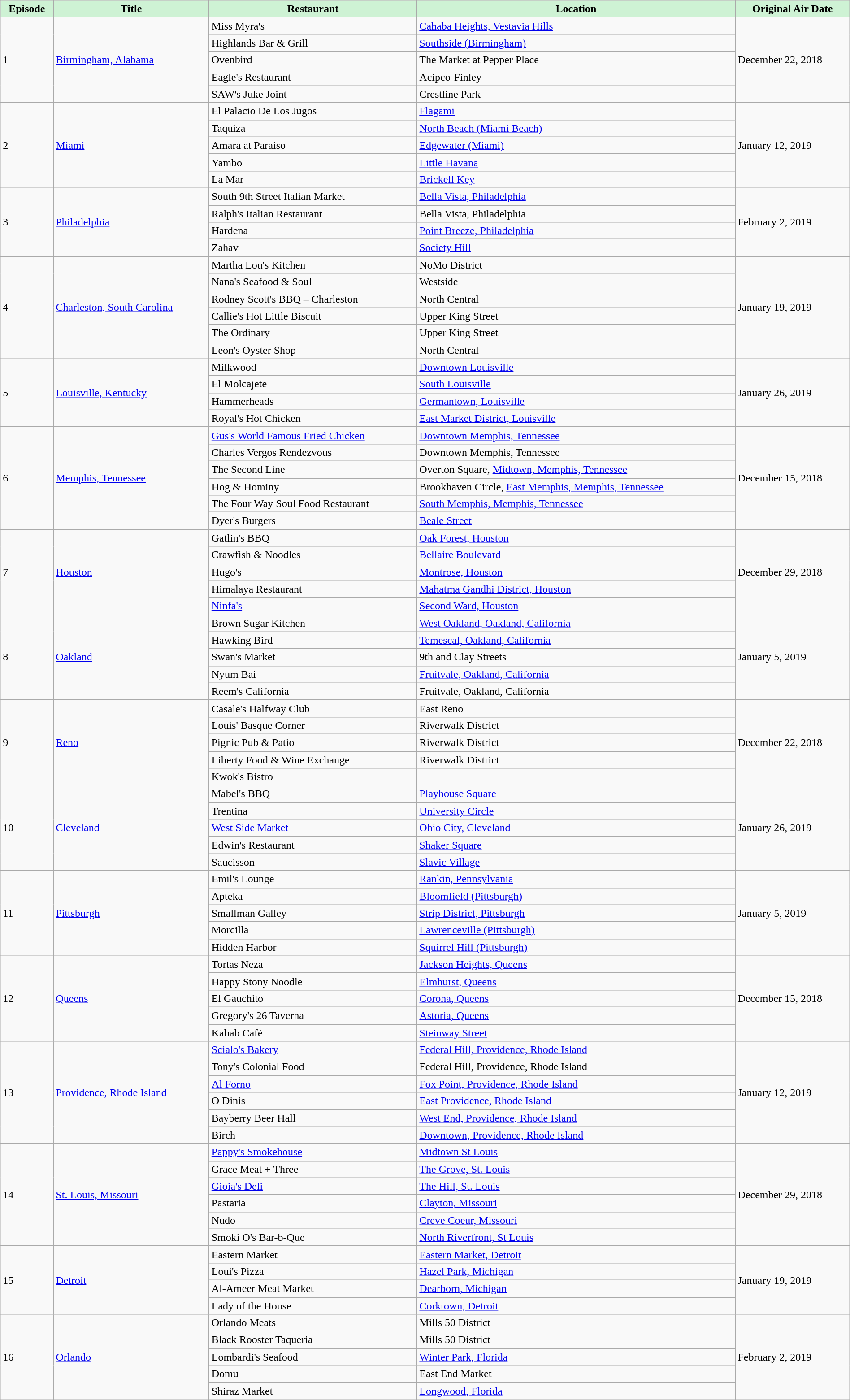<table class="wikitable" style="width: 100%;">
<tr>
<th # style="background:#CEF2D4;">Episode</th>
<th # style="background:#CEF2D4;">Title</th>
<th # style="background:#CEF2D4;">Restaurant</th>
<th # style="background:#CEF2D4;">Location</th>
<th # style="background:#CEF2D4;">Original Air Date</th>
</tr>
<tr>
<td rowspan="5">1</td>
<td rowspan="5"><a href='#'>Birmingham, Alabama</a></td>
<td>Miss Myra's</td>
<td><a href='#'>Cahaba Heights, Vestavia Hills</a></td>
<td rowspan="5">December 22, 2018</td>
</tr>
<tr>
<td>Highlands Bar & Grill</td>
<td><a href='#'>Southside (Birmingham)</a></td>
</tr>
<tr>
<td>Ovenbird</td>
<td>The Market at Pepper Place</td>
</tr>
<tr>
<td>Eagle's Restaurant</td>
<td>Acipco-Finley</td>
</tr>
<tr>
<td>SAW's Juke Joint</td>
<td>Crestline Park</td>
</tr>
<tr>
<td rowspan="5">2</td>
<td rowspan="5"><a href='#'>Miami</a></td>
<td>El Palacio De Los Jugos</td>
<td><a href='#'>Flagami</a></td>
<td rowspan="5">January 12, 2019</td>
</tr>
<tr>
<td>Taquiza</td>
<td><a href='#'>North Beach (Miami Beach)</a></td>
</tr>
<tr>
<td>Amara at Paraiso</td>
<td><a href='#'>Edgewater (Miami)</a></td>
</tr>
<tr>
<td>Yambo</td>
<td><a href='#'>Little Havana</a></td>
</tr>
<tr>
<td>La Mar</td>
<td><a href='#'>Brickell Key</a></td>
</tr>
<tr>
<td rowspan="4">3</td>
<td rowspan="4"><a href='#'>Philadelphia</a></td>
<td>South 9th Street Italian Market</td>
<td><a href='#'>Bella Vista, Philadelphia</a></td>
<td rowspan="4">February 2, 2019</td>
</tr>
<tr>
<td>Ralph's Italian Restaurant</td>
<td>Bella Vista, Philadelphia</td>
</tr>
<tr>
<td>Hardena</td>
<td><a href='#'>Point Breeze, Philadelphia</a></td>
</tr>
<tr>
<td>Zahav</td>
<td><a href='#'>Society Hill</a></td>
</tr>
<tr>
<td rowspan="6">4</td>
<td rowspan="6"><a href='#'>Charleston, South Carolina</a></td>
<td>Martha Lou's Kitchen</td>
<td>NoMo District</td>
<td rowspan="6">January 19, 2019</td>
</tr>
<tr>
<td>Nana's Seafood & Soul</td>
<td>Westside</td>
</tr>
<tr>
<td>Rodney Scott's BBQ – Charleston</td>
<td>North Central</td>
</tr>
<tr>
<td>Callie's Hot Little Biscuit</td>
<td>Upper King Street</td>
</tr>
<tr>
<td>The Ordinary</td>
<td>Upper King Street</td>
</tr>
<tr>
<td>Leon's Oyster Shop</td>
<td>North Central</td>
</tr>
<tr>
<td rowspan="4">5</td>
<td rowspan="4"><a href='#'>Louisville, Kentucky</a></td>
<td>Milkwood</td>
<td><a href='#'>Downtown Louisville</a></td>
<td rowspan="4">January 26, 2019</td>
</tr>
<tr>
<td>El Molcajete</td>
<td><a href='#'>South Louisville</a></td>
</tr>
<tr>
<td>Hammerheads</td>
<td><a href='#'>Germantown, Louisville</a></td>
</tr>
<tr>
<td>Royal's Hot Chicken</td>
<td><a href='#'>East Market District, Louisville</a></td>
</tr>
<tr>
<td rowspan="6">6</td>
<td rowspan="6"><a href='#'>Memphis, Tennessee</a></td>
<td><a href='#'>Gus's World Famous Fried Chicken</a></td>
<td><a href='#'>Downtown Memphis, Tennessee</a></td>
<td rowspan="6">December 15, 2018</td>
</tr>
<tr>
<td>Charles Vergos Rendezvous</td>
<td>Downtown Memphis, Tennessee</td>
</tr>
<tr>
<td>The Second Line</td>
<td>Overton Square, <a href='#'>Midtown, Memphis, Tennessee</a></td>
</tr>
<tr>
<td>Hog & Hominy</td>
<td>Brookhaven Circle, <a href='#'>East Memphis, Memphis, Tennessee</a></td>
</tr>
<tr>
<td>The Four Way Soul Food Restaurant</td>
<td><a href='#'>South Memphis, Memphis, Tennessee</a></td>
</tr>
<tr>
<td>Dyer's Burgers</td>
<td><a href='#'>Beale Street</a></td>
</tr>
<tr>
<td rowspan="5">7</td>
<td rowspan="5"><a href='#'>Houston</a></td>
<td>Gatlin's BBQ</td>
<td><a href='#'>Oak Forest, Houston</a></td>
<td rowspan="5">December 29, 2018</td>
</tr>
<tr>
<td>Crawfish & Noodles</td>
<td><a href='#'>Bellaire Boulevard</a></td>
</tr>
<tr>
<td>Hugo's</td>
<td><a href='#'>Montrose, Houston</a></td>
</tr>
<tr>
<td>Himalaya Restaurant</td>
<td><a href='#'>Mahatma Gandhi District, Houston</a></td>
</tr>
<tr>
<td><a href='#'>Ninfa's</a></td>
<td><a href='#'>Second Ward, Houston</a></td>
</tr>
<tr>
<td rowspan="5">8</td>
<td rowspan="5"><a href='#'>Oakland</a></td>
<td>Brown Sugar Kitchen</td>
<td><a href='#'>West Oakland, Oakland, California</a></td>
<td rowspan="5">January 5, 2019</td>
</tr>
<tr>
<td>Hawking Bird</td>
<td><a href='#'>Temescal, Oakland, California</a></td>
</tr>
<tr>
<td>Swan's Market</td>
<td>9th and Clay Streets</td>
</tr>
<tr>
<td>Nyum Bai</td>
<td><a href='#'>Fruitvale, Oakland, California</a></td>
</tr>
<tr>
<td>Reem's California</td>
<td>Fruitvale, Oakland, California</td>
</tr>
<tr>
<td rowspan="5">9</td>
<td rowspan="5"><a href='#'>Reno</a></td>
<td>Casale's Halfway Club</td>
<td>East Reno</td>
<td rowspan="5">December 22, 2018</td>
</tr>
<tr>
<td>Louis' Basque Corner</td>
<td>Riverwalk District</td>
</tr>
<tr>
<td>Pignic Pub & Patio</td>
<td>Riverwalk District</td>
</tr>
<tr>
<td>Liberty Food & Wine Exchange</td>
<td>Riverwalk District</td>
</tr>
<tr>
<td>Kwok's Bistro</td>
<td></td>
</tr>
<tr>
<td rowspan="5">10</td>
<td rowspan="5"><a href='#'>Cleveland</a></td>
<td>Mabel's BBQ</td>
<td><a href='#'>Playhouse Square</a></td>
<td rowspan="5">January 26, 2019</td>
</tr>
<tr>
<td>Trentina</td>
<td><a href='#'>University Circle</a></td>
</tr>
<tr>
<td><a href='#'>West Side Market</a></td>
<td><a href='#'>Ohio City, Cleveland</a></td>
</tr>
<tr>
<td>Edwin's Restaurant</td>
<td><a href='#'>Shaker Square</a></td>
</tr>
<tr>
<td>Saucisson</td>
<td><a href='#'>Slavic Village</a></td>
</tr>
<tr>
<td rowspan="5">11</td>
<td rowspan="5"><a href='#'>Pittsburgh</a></td>
<td>Emil's Lounge</td>
<td><a href='#'>Rankin, Pennsylvania</a></td>
<td rowspan="5">January 5, 2019</td>
</tr>
<tr>
<td>Apteka</td>
<td><a href='#'>Bloomfield (Pittsburgh)</a></td>
</tr>
<tr>
<td>Smallman Galley</td>
<td><a href='#'>Strip District, Pittsburgh</a></td>
</tr>
<tr>
<td>Morcilla</td>
<td><a href='#'>Lawrenceville (Pittsburgh)</a></td>
</tr>
<tr>
<td>Hidden Harbor</td>
<td><a href='#'>Squirrel Hill (Pittsburgh)</a></td>
</tr>
<tr>
<td rowspan="5">12</td>
<td rowspan="5"><a href='#'>Queens</a></td>
<td>Tortas Neza</td>
<td><a href='#'>Jackson Heights, Queens</a></td>
<td rowspan="5">December 15, 2018</td>
</tr>
<tr>
<td>Happy Stony Noodle</td>
<td><a href='#'>Elmhurst, Queens</a></td>
</tr>
<tr>
<td>El Gauchito</td>
<td><a href='#'>Corona, Queens</a></td>
</tr>
<tr>
<td>Gregory's 26 Taverna</td>
<td><a href='#'>Astoria, Queens</a></td>
</tr>
<tr>
<td>Kabab Cafė</td>
<td><a href='#'>Steinway Street</a></td>
</tr>
<tr>
<td rowspan="6">13</td>
<td rowspan="6"><a href='#'>Providence, Rhode Island</a></td>
<td><a href='#'>Scialo's Bakery</a></td>
<td><a href='#'>Federal Hill, Providence, Rhode Island</a></td>
<td rowspan="6">January 12, 2019</td>
</tr>
<tr>
<td>Tony's Colonial Food</td>
<td>Federal Hill, Providence, Rhode Island</td>
</tr>
<tr>
<td><a href='#'>Al Forno</a></td>
<td><a href='#'>Fox Point, Providence, Rhode Island</a></td>
</tr>
<tr>
<td>O Dinis</td>
<td><a href='#'>East Providence, Rhode Island</a></td>
</tr>
<tr>
<td>Bayberry Beer Hall</td>
<td><a href='#'>West End, Providence, Rhode Island</a></td>
</tr>
<tr>
<td>Birch</td>
<td><a href='#'>Downtown, Providence, Rhode Island</a></td>
</tr>
<tr>
<td rowspan="6">14</td>
<td rowspan="6"><a href='#'>St. Louis, Missouri</a></td>
<td><a href='#'>Pappy's Smokehouse</a></td>
<td><a href='#'>Midtown St Louis</a></td>
<td rowspan="6">December 29, 2018</td>
</tr>
<tr>
<td>Grace Meat + Three</td>
<td><a href='#'>The Grove, St. Louis</a></td>
</tr>
<tr>
<td><a href='#'>Gioia's Deli</a></td>
<td><a href='#'>The Hill, St. Louis</a></td>
</tr>
<tr>
<td>Pastaria</td>
<td><a href='#'>Clayton, Missouri</a></td>
</tr>
<tr>
<td>Nudo</td>
<td><a href='#'>Creve Coeur, Missouri</a></td>
</tr>
<tr>
<td>Smoki O's Bar-b-Que</td>
<td><a href='#'>North Riverfront, St Louis</a></td>
</tr>
<tr>
<td rowspan="4">15</td>
<td rowspan="4"><a href='#'>Detroit</a></td>
<td>Eastern Market</td>
<td><a href='#'>Eastern Market, Detroit</a></td>
<td rowspan="4">January 19, 2019</td>
</tr>
<tr>
<td>Loui's Pizza</td>
<td><a href='#'>Hazel Park, Michigan</a></td>
</tr>
<tr>
<td>Al-Ameer Meat Market</td>
<td><a href='#'>Dearborn, Michigan</a></td>
</tr>
<tr>
<td>Lady of the House</td>
<td><a href='#'>Corktown, Detroit</a></td>
</tr>
<tr>
<td rowspan="5">16</td>
<td rowspan="5"><a href='#'>Orlando</a></td>
<td>Orlando Meats</td>
<td>Mills 50 District</td>
<td rowspan="5">February 2, 2019</td>
</tr>
<tr>
<td>Black Rooster Taqueria</td>
<td>Mills 50 District</td>
</tr>
<tr>
<td>Lombardi's Seafood</td>
<td><a href='#'>Winter Park, Florida</a></td>
</tr>
<tr>
<td>Domu</td>
<td>East End Market</td>
</tr>
<tr>
<td>Shiraz Market</td>
<td><a href='#'>Longwood, Florida</a></td>
</tr>
</table>
